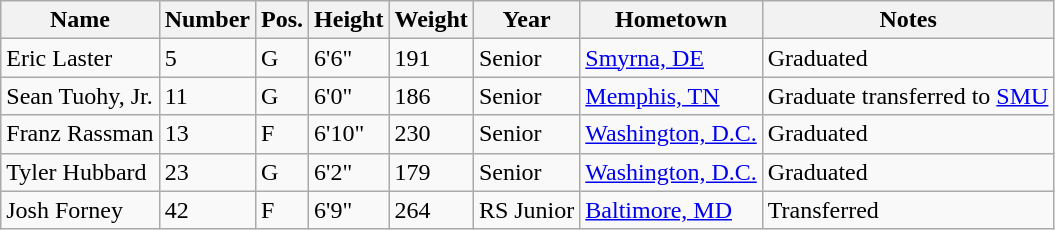<table class="wikitable sortable" border="1">
<tr>
<th>Name</th>
<th>Number</th>
<th>Pos.</th>
<th>Height</th>
<th>Weight</th>
<th>Year</th>
<th>Hometown</th>
<th class="unsortable">Notes</th>
</tr>
<tr>
<td>Eric Laster</td>
<td>5</td>
<td>G</td>
<td>6'6"</td>
<td>191</td>
<td>Senior</td>
<td><a href='#'>Smyrna, DE</a></td>
<td>Graduated</td>
</tr>
<tr>
<td>Sean Tuohy, Jr.</td>
<td>11</td>
<td>G</td>
<td>6'0"</td>
<td>186</td>
<td>Senior</td>
<td><a href='#'>Memphis, TN</a></td>
<td>Graduate transferred to <a href='#'>SMU</a></td>
</tr>
<tr>
<td>Franz Rassman</td>
<td>13</td>
<td>F</td>
<td>6'10"</td>
<td>230</td>
<td>Senior</td>
<td><a href='#'>Washington, D.C.</a></td>
<td>Graduated</td>
</tr>
<tr>
<td>Tyler Hubbard</td>
<td>23</td>
<td>G</td>
<td>6'2"</td>
<td>179</td>
<td>Senior</td>
<td><a href='#'>Washington, D.C.</a></td>
<td>Graduated</td>
</tr>
<tr>
<td>Josh Forney</td>
<td>42</td>
<td>F</td>
<td>6'9"</td>
<td>264</td>
<td>RS Junior</td>
<td><a href='#'>Baltimore, MD</a></td>
<td>Transferred</td>
</tr>
</table>
